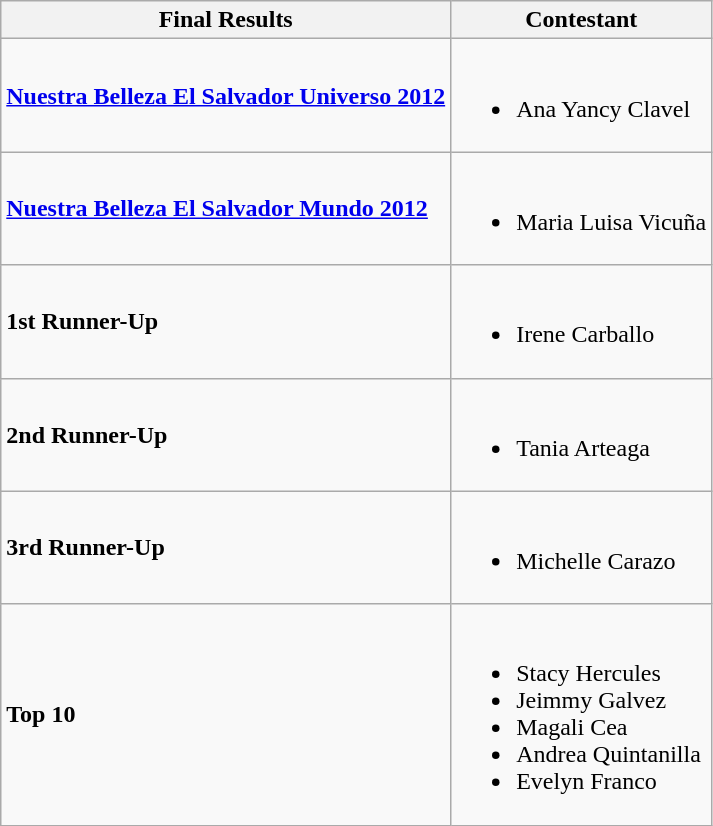<table class="wikitable">
<tr>
<th>Final Results</th>
<th>Contestant</th>
</tr>
<tr>
<td><strong><a href='#'>Nuestra Belleza El Salvador Universo 2012</a></strong></td>
<td><br><ul><li>Ana Yancy Clavel</li></ul></td>
</tr>
<tr>
<td><strong><a href='#'>Nuestra Belleza El Salvador Mundo 2012</a></strong></td>
<td><br><ul><li>Maria Luisa Vicuña</li></ul></td>
</tr>
<tr>
<td><strong>1st Runner-Up</strong></td>
<td><br><ul><li>Irene Carballo</li></ul></td>
</tr>
<tr>
<td><strong>2nd Runner-Up</strong></td>
<td><br><ul><li>Tania Arteaga</li></ul></td>
</tr>
<tr>
<td><strong>3rd Runner-Up</strong></td>
<td><br><ul><li>Michelle Carazo</li></ul></td>
</tr>
<tr>
<td><strong>Top 10</strong></td>
<td><br><ul><li>Stacy Hercules</li><li>Jeimmy Galvez</li><li>Magali Cea</li><li>Andrea Quintanilla</li><li>Evelyn Franco</li></ul></td>
</tr>
</table>
